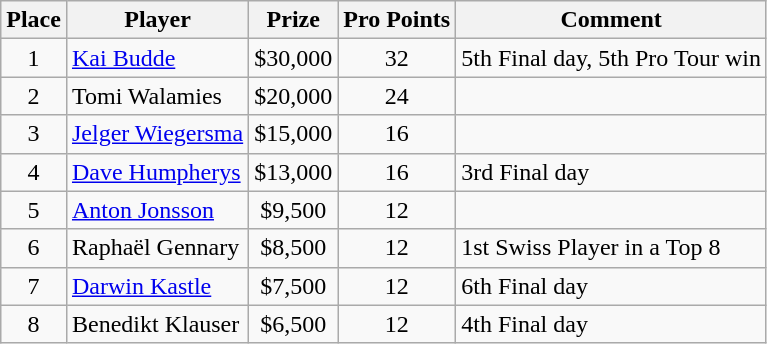<table class="wikitable">
<tr>
<th>Place</th>
<th>Player</th>
<th>Prize</th>
<th>Pro Points</th>
<th>Comment</th>
</tr>
<tr>
<td align=center>1</td>
<td> <a href='#'>Kai Budde</a></td>
<td align=center>$30,000</td>
<td align=center>32</td>
<td>5th Final day, 5th Pro Tour win</td>
</tr>
<tr>
<td align=center>2</td>
<td> Tomi Walamies</td>
<td align=center>$20,000</td>
<td align=center>24</td>
<td></td>
</tr>
<tr>
<td align=center>3</td>
<td> <a href='#'>Jelger Wiegersma</a></td>
<td align=center>$15,000</td>
<td align=center>16</td>
<td></td>
</tr>
<tr>
<td align=center>4</td>
<td> <a href='#'>Dave Humpherys</a></td>
<td align=center>$13,000</td>
<td align=center>16</td>
<td>3rd Final day</td>
</tr>
<tr>
<td align=center>5</td>
<td> <a href='#'>Anton Jonsson</a></td>
<td align=center>$9,500</td>
<td align=center>12</td>
<td></td>
</tr>
<tr>
<td align=center>6</td>
<td> Raphaël Gennary</td>
<td align=center>$8,500</td>
<td align=center>12</td>
<td>1st Swiss Player in a Top 8</td>
</tr>
<tr>
<td align=center>7</td>
<td> <a href='#'>Darwin Kastle</a></td>
<td align=center>$7,500</td>
<td align=center>12</td>
<td>6th Final day</td>
</tr>
<tr>
<td align=center>8</td>
<td> Benedikt Klauser</td>
<td align=center>$6,500</td>
<td align=center>12</td>
<td>4th Final day</td>
</tr>
</table>
